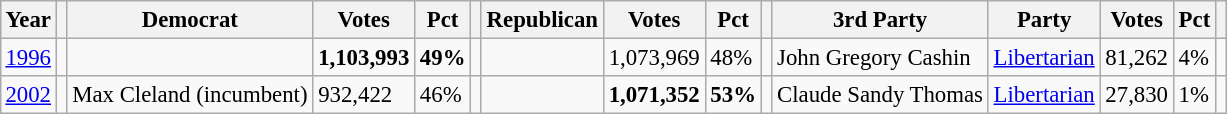<table class="wikitable" style="margin:0.5em ; font-size:95%">
<tr>
<th>Year</th>
<th></th>
<th>Democrat</th>
<th>Votes</th>
<th>Pct</th>
<th></th>
<th>Republican</th>
<th>Votes</th>
<th>Pct</th>
<th></th>
<th>3rd Party</th>
<th>Party</th>
<th>Votes</th>
<th>Pct</th>
<th></th>
</tr>
<tr>
<td><a href='#'>1996</a></td>
<td></td>
<td></td>
<td><strong>1,103,993</strong></td>
<td><strong>49%</strong></td>
<td></td>
<td></td>
<td>1,073,969</td>
<td>48%</td>
<td></td>
<td>John Gregory Cashin</td>
<td><a href='#'>Libertarian</a></td>
<td>81,262</td>
<td>4%</td>
<td></td>
</tr>
<tr>
<td><a href='#'>2002</a></td>
<td></td>
<td>Max Cleland (incumbent)</td>
<td>932,422</td>
<td>46%</td>
<td></td>
<td></td>
<td><strong>1,071,352</strong></td>
<td><strong>53%</strong></td>
<td></td>
<td>Claude Sandy Thomas</td>
<td><a href='#'>Libertarian</a></td>
<td>27,830</td>
<td>1%</td>
<td></td>
</tr>
</table>
